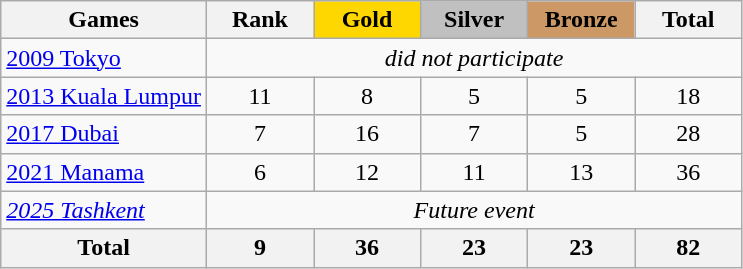<table class="wikitable sortable" style="margin-top:0em; text-align:center; font-size:100%;">
<tr>
<th>Games</th>
<th style="width:4em;">Rank</th>
<th style="background:gold; width:4em;">Gold</th>
<th style="background:silver; width:4em;">Silver</th>
<th style="background:#cc9966; width:4em;">Bronze</th>
<th style="width:4em;">Total</th>
</tr>
<tr>
<td align=left> <a href='#'>2009 Tokyo</a></td>
<td colspan=5><em>did not participate</em></td>
</tr>
<tr>
<td align=left> <a href='#'>2013 Kuala Lumpur</a></td>
<td>11</td>
<td>8</td>
<td>5</td>
<td>5</td>
<td>18</td>
</tr>
<tr>
<td align=left> <a href='#'>2017 Dubai</a></td>
<td>7</td>
<td>16</td>
<td>7</td>
<td>5</td>
<td>28</td>
</tr>
<tr>
<td align=left> <a href='#'>2021 Manama</a></td>
<td>6</td>
<td>12</td>
<td>11</td>
<td>13</td>
<td>36</td>
</tr>
<tr>
<td align=left> <a href='#'><em>2025 Tashkent</em></a></td>
<td colspan=5><em>Future event</em></td>
</tr>
<tr>
<th>Total</th>
<th>9</th>
<th>36</th>
<th>23</th>
<th>23</th>
<th>82</th>
</tr>
</table>
